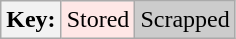<table class="wikitable">
<tr>
<th>Key:</th>
<td bgcolor=#fee7e6>Stored</td>
<td bgcolor=#cccccc>Scrapped</td>
</tr>
</table>
